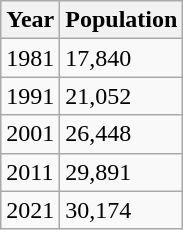<table class="wikitable">
<tr>
<th>Year</th>
<th>Population</th>
</tr>
<tr>
<td>1981</td>
<td>17,840</td>
</tr>
<tr>
<td>1991</td>
<td>21,052</td>
</tr>
<tr>
<td>2001</td>
<td>26,448</td>
</tr>
<tr>
<td>2011</td>
<td>29,891</td>
</tr>
<tr>
<td>2021</td>
<td>30,174</td>
</tr>
</table>
